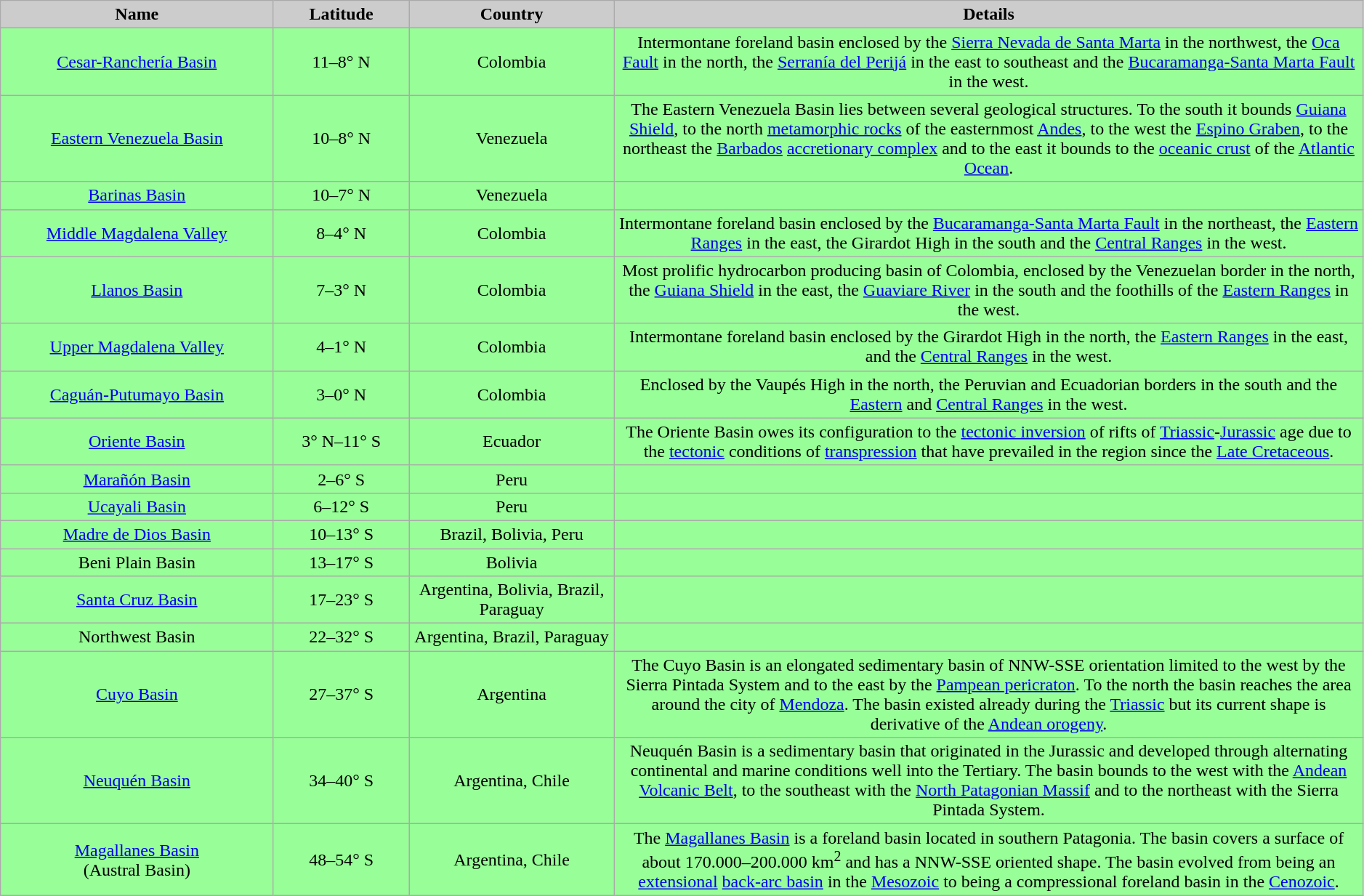<table class="wikitable sortable" width="99%" style="text-align:center;">
<tr>
<th style="background:#CCCCCC;" width="20%">Name</th>
<th style="background:#CCCCCC;" width="10%">Latitude</th>
<th style="background:#CCCCCC;" width="15%">Country</th>
<th style="background:#CCCCCC;" width="55%">Details</th>
</tr>
<tr bgcolor=#98ff98>
<td><a href='#'>Cesar-Ranchería Basin</a></td>
<td>11–8° N</td>
<td>Colombia</td>
<td>Intermontane foreland basin enclosed by the <a href='#'>Sierra Nevada de Santa Marta</a> in the northwest, the <a href='#'>Oca Fault</a> in the north, the <a href='#'>Serranía del Perijá</a> in the east to southeast and the <a href='#'>Bucaramanga-Santa Marta Fault</a> in the west.</td>
</tr>
<tr bgcolor=#98ff98>
<td><a href='#'>Eastern Venezuela Basin</a></td>
<td>10–8° N</td>
<td>Venezuela</td>
<td>The Eastern Venezuela Basin lies between several geological structures. To the south it bounds <a href='#'>Guiana Shield</a>, to the north <a href='#'>metamorphic rocks</a> of the easternmost <a href='#'>Andes</a>, to the west the <a href='#'>Espino Graben</a>, to the northeast the <a href='#'>Barbados</a> <a href='#'>accretionary complex</a> and to the east it bounds to the <a href='#'>oceanic crust</a> of the <a href='#'>Atlantic Ocean</a>.</td>
</tr>
<tr bgcolor=#98ff98>
<td><a href='#'>Barinas Basin</a></td>
<td>10–7° N</td>
<td>Venezuela</td>
<td></td>
</tr>
<tr bgcolor=#98ff98>
<td><a href='#'>Middle Magdalena Valley</a></td>
<td>8–4° N</td>
<td>Colombia</td>
<td>Intermontane foreland basin enclosed by the <a href='#'>Bucaramanga-Santa Marta Fault</a> in the northeast, the <a href='#'>Eastern Ranges</a> in the east, the Girardot High in the south and the <a href='#'>Central Ranges</a> in the west.</td>
</tr>
<tr bgcolor=#98ff98>
<td><a href='#'>Llanos Basin</a></td>
<td>7–3° N</td>
<td>Colombia</td>
<td>Most prolific hydrocarbon producing basin of Colombia, enclosed by the Venezuelan border in the north, the <a href='#'>Guiana Shield</a> in the east, the <a href='#'>Guaviare River</a> in the south and the foothills of the <a href='#'>Eastern Ranges</a> in the west.</td>
</tr>
<tr bgcolor=#98ff98>
<td><a href='#'>Upper Magdalena Valley</a></td>
<td>4–1° N</td>
<td>Colombia</td>
<td>Intermontane foreland basin enclosed by the Girardot High in the north, the <a href='#'>Eastern Ranges</a> in the east, and the <a href='#'>Central Ranges</a> in the west.</td>
</tr>
<tr bgcolor=#98ff98>
<td><a href='#'>Caguán-Putumayo Basin</a></td>
<td>3–0° N</td>
<td>Colombia</td>
<td>Enclosed by the Vaupés High in the north, the Peruvian and Ecuadorian borders in the south and the <a href='#'>Eastern</a> and <a href='#'>Central Ranges</a> in the west.</td>
</tr>
<tr bgcolor=#98ff98>
<td><a href='#'>Oriente Basin</a></td>
<td>3° N–11° S</td>
<td>Ecuador</td>
<td>The Oriente Basin owes its configuration to the <a href='#'>tectonic inversion</a> of rifts of <a href='#'>Triassic</a>-<a href='#'>Jurassic</a> age due to the <a href='#'>tectonic</a> conditions of <a href='#'>transpression</a> that have prevailed in the region since the <a href='#'>Late Cretaceous</a>.</td>
</tr>
<tr bgcolor=#98ff98>
<td><a href='#'>Marañón Basin</a></td>
<td>2–6° S</td>
<td>Peru</td>
<td></td>
</tr>
<tr bgcolor=#98ff98>
<td><a href='#'>Ucayali Basin</a></td>
<td>6–12° S</td>
<td>Peru</td>
<td></td>
</tr>
<tr bgcolor=#98ff98>
<td><a href='#'>Madre de Dios Basin</a></td>
<td>10–13° S</td>
<td>Brazil, Bolivia, Peru</td>
<td></td>
</tr>
<tr bgcolor=#98ff98>
<td>Beni Plain Basin</td>
<td>13–17° S</td>
<td>Bolivia</td>
<td></td>
</tr>
<tr bgcolor=#98ff98>
<td><a href='#'>Santa Cruz Basin</a></td>
<td>17–23° S</td>
<td>Argentina, Bolivia, Brazil, Paraguay</td>
<td></td>
</tr>
<tr bgcolor=#98ff98>
<td>Northwest Basin</td>
<td>22–32° S</td>
<td>Argentina, Brazil, Paraguay</td>
<td></td>
</tr>
<tr bgcolor=#98ff98>
<td><a href='#'>Cuyo Basin</a></td>
<td>27–37° S</td>
<td>Argentina</td>
<td>The Cuyo Basin is an elongated sedimentary basin of NNW-SSE orientation limited to the west by the Sierra Pintada System and to the east by the <a href='#'>Pampean pericraton</a>. To the north the basin reaches the area around the city of <a href='#'>Mendoza</a>. The basin existed already during the <a href='#'>Triassic</a> but its current shape is derivative of the <a href='#'>Andean orogeny</a>.</td>
</tr>
<tr bgcolor=#98ff98>
<td><a href='#'>Neuquén Basin</a></td>
<td>34–40° S</td>
<td>Argentina, Chile</td>
<td>Neuquén Basin is a sedimentary basin that originated in the Jurassic and developed through alternating continental and marine conditions well into the Tertiary. The basin bounds to the west with the <a href='#'>Andean Volcanic Belt</a>, to the southeast with the <a href='#'>North Patagonian Massif</a> and to the northeast with the Sierra Pintada System.</td>
</tr>
<tr bgcolor=#98ff98>
<td><a href='#'>Magallanes Basin</a><br>(Austral Basin)</td>
<td>48–54° S</td>
<td>Argentina, Chile</td>
<td>The <a href='#'>Magallanes Basin</a> is a foreland basin located in southern Patagonia. The basin covers a surface of about 170.000–200.000 km<sup>2</sup> and has a NNW-SSE oriented shape. The basin evolved from being an <a href='#'>extensional</a> <a href='#'>back-arc basin</a> in the <a href='#'>Mesozoic</a> to being a compressional foreland basin in the <a href='#'>Cenozoic</a>.</td>
</tr>
</table>
